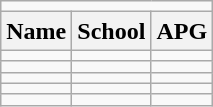<table class="wikitable">
<tr>
<td colspan=3></td>
</tr>
<tr>
<th>Name</th>
<th>School</th>
<th>APG</th>
</tr>
<tr>
<td></td>
<td></td>
<td></td>
</tr>
<tr>
<td></td>
<td></td>
<td></td>
</tr>
<tr>
<td></td>
<td></td>
<td></td>
</tr>
<tr>
<td></td>
<td></td>
<td></td>
</tr>
<tr>
<td></td>
<td></td>
<td></td>
</tr>
</table>
